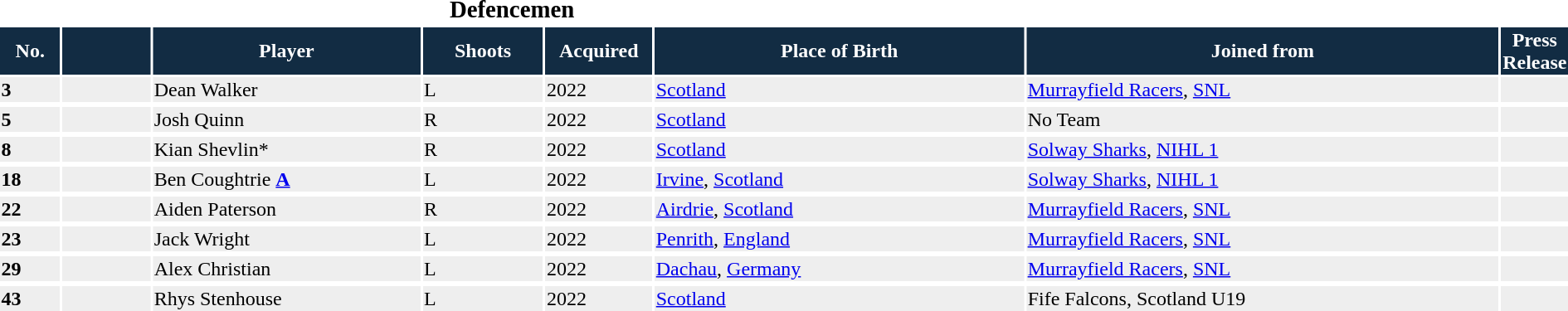<table style="width:100%;">
<tr>
<th colspan=6><big>Defencemen</big></th>
</tr>
<tr style="background:#122c43; color:#fff;">
<th width=4%>No.</th>
<th width=6%></th>
<th width=18%>Player</th>
<th width=8%>Shoots</th>
<th width=7%>Acquired</th>
<th width=25%>Place of Birth</th>
<th width=32%>Joined from</th>
<th width=10%>Press Release</th>
</tr>
<tr style="background:#eee;">
<td><strong>3</strong></td>
<td></td>
<td style="text-align:left">Dean Walker</td>
<td>L</td>
<td>2022</td>
<td style="text-align:left"><a href='#'>Scotland</a></td>
<td style="text-align:left"><a href='#'>Murrayfield Racers</a>, <a href='#'>SNL</a></td>
<td></td>
</tr>
<tr>
</tr>
<tr style="background:#eee;">
<td><strong>5</strong></td>
<td></td>
<td style="text-align:left">Josh Quinn</td>
<td>R</td>
<td>2022</td>
<td style="text-align:left"><a href='#'>Scotland</a></td>
<td style="text-align:left">No Team</td>
<td></td>
</tr>
<tr>
</tr>
<tr style="background:#eee;">
<td><strong>8</strong></td>
<td></td>
<td style="text-align:left">Kian Shevlin*</td>
<td>R</td>
<td>2022</td>
<td style="text-align:left"><a href='#'>Scotland</a></td>
<td style="text-align:left"><a href='#'>Solway Sharks</a>, <a href='#'>NIHL 1</a></td>
<td></td>
</tr>
<tr>
</tr>
<tr style="background:#eee;">
<td><strong>18</strong></td>
<td></td>
<td style="text-align:left">Ben Coughtrie <a href='#'><strong>A</strong></a></td>
<td>L</td>
<td>2022</td>
<td style="text-align:left"><a href='#'>Irvine</a>, <a href='#'>Scotland</a></td>
<td style="text-align:left"><a href='#'>Solway Sharks</a>, <a href='#'>NIHL 1</a></td>
<td></td>
</tr>
<tr>
</tr>
<tr style="background:#eee;">
<td><strong>22</strong></td>
<td></td>
<td style="text-align:left">Aiden Paterson</td>
<td>R</td>
<td>2022</td>
<td style="text-align:left"><a href='#'>Airdrie</a>, <a href='#'>Scotland</a></td>
<td style="text-align:left"><a href='#'>Murrayfield Racers</a>, <a href='#'>SNL</a></td>
<td></td>
</tr>
<tr>
</tr>
<tr style="background:#eee;">
<td><strong>23</strong></td>
<td></td>
<td style="text-align:left">Jack Wright</td>
<td>L</td>
<td>2022</td>
<td style="text-align:left"><a href='#'>Penrith</a>, <a href='#'>England</a></td>
<td style="text-align:left"><a href='#'>Murrayfield Racers</a>, <a href='#'>SNL</a></td>
<td></td>
</tr>
<tr>
</tr>
<tr style="background:#eee;">
<td><strong>29</strong></td>
<td></td>
<td style="text-align:left">Alex Christian</td>
<td>L</td>
<td>2022</td>
<td style="text-align:left"><a href='#'>Dachau</a>, <a href='#'>Germany</a></td>
<td style="text-align:left"><a href='#'>Murrayfield Racers</a>, <a href='#'>SNL</a></td>
<td></td>
</tr>
<tr>
</tr>
<tr style="background:#eee;">
<td><strong>43</strong></td>
<td></td>
<td style="text-align:left">Rhys Stenhouse</td>
<td>L</td>
<td>2022</td>
<td style="text-align:left"><a href='#'>Scotland</a></td>
<td style="text-align:left">Fife Falcons, Scotland U19</td>
<td></td>
</tr>
<tr>
</tr>
</table>
